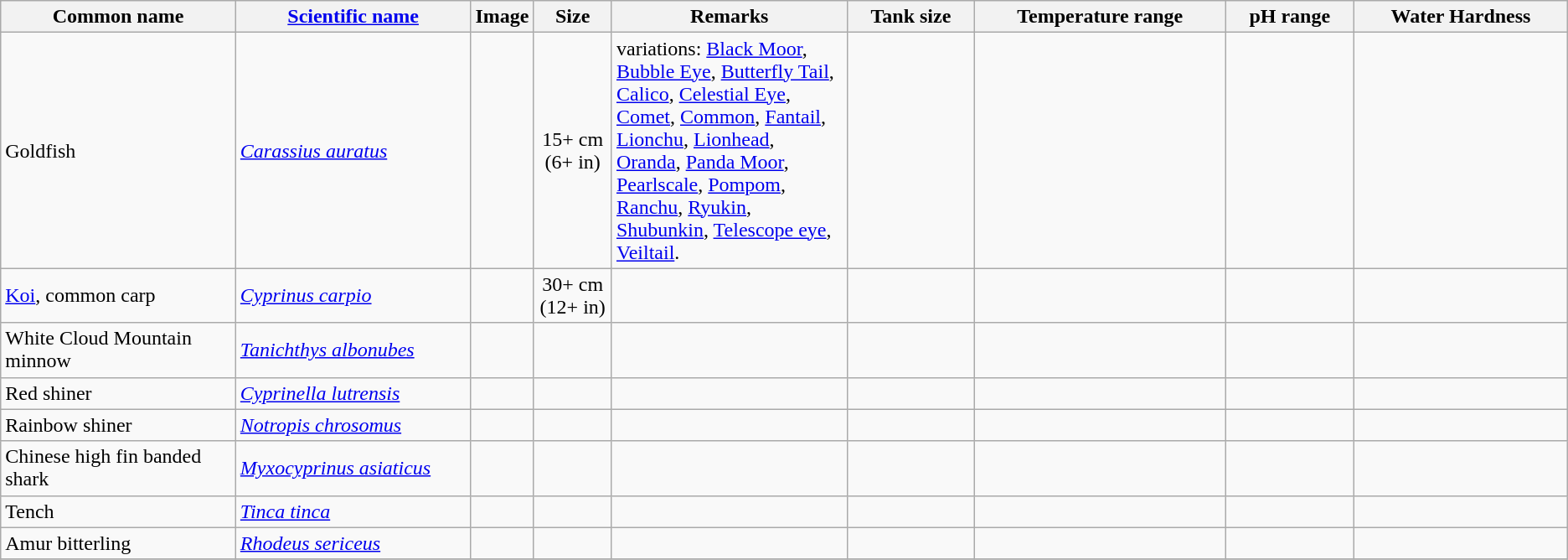<table class="wikitable sortable">
<tr>
<th width="15%">Common name</th>
<th width="15%"><a href='#'>Scientific name</a></th>
<th width="1%">Image</th>
<th width="5%">Size</th>
<th width="15%">Remarks</th>
<th>Tank size</th>
<th class="unsortable">Temperature range</th>
<th class="unsortable">pH range</th>
<th>Water Hardness</th>
</tr>
<tr>
<td>Goldfish</td>
<td><em><a href='#'>Carassius auratus</a></em></td>
<td align="center"></td>
<td align="center">15+ cm (6+ in)</td>
<td>variations: <a href='#'>Black Moor</a>, <a href='#'>Bubble Eye</a>, <a href='#'>Butterfly Tail</a>, <a href='#'>Calico</a>, <a href='#'>Celestial Eye</a>, <a href='#'>Comet</a>, <a href='#'>Common</a>, <a href='#'>Fantail</a>, <a href='#'>Lionchu</a>, <a href='#'>Lionhead</a>, <a href='#'>Oranda</a>, <a href='#'>Panda Moor</a>, <a href='#'>Pearlscale</a>, <a href='#'>Pompom</a>, <a href='#'>Ranchu</a>, <a href='#'>Ryukin</a>, <a href='#'>Shubunkin</a>, <a href='#'>Telescope eye</a>, <a href='#'>Veiltail</a>.</td>
<td></td>
<td></td>
<td></td>
<td></td>
</tr>
<tr>
<td><a href='#'>Koi</a>, common carp</td>
<td><em><a href='#'>Cyprinus carpio</a></em></td>
<td align="center"></td>
<td align="center">30+ cm (12+ in)</td>
<td></td>
<td></td>
<td></td>
<td></td>
<td></td>
</tr>
<tr>
<td>White Cloud Mountain minnow</td>
<td><em><a href='#'>Tanichthys albonubes</a></em></td>
<td align="center"></td>
<td align="center"></td>
<td></td>
<td></td>
<td></td>
<td></td>
<td></td>
</tr>
<tr>
<td>Red shiner</td>
<td><em><a href='#'>Cyprinella lutrensis</a></em></td>
<td align="center"></td>
<td align="center"></td>
<td></td>
<td></td>
<td></td>
<td></td>
<td></td>
</tr>
<tr>
<td>Rainbow shiner</td>
<td><em><a href='#'>Notropis chrosomus</a></em></td>
<td align="center"></td>
<td align="center"></td>
<td></td>
<td></td>
<td></td>
<td></td>
<td></td>
</tr>
<tr>
<td>Chinese high fin banded shark</td>
<td><em><a href='#'>Myxocyprinus asiaticus</a></em></td>
<td align="center"></td>
<td align="center"></td>
<td></td>
<td></td>
<td></td>
<td></td>
<td></td>
</tr>
<tr>
<td>Tench</td>
<td><em><a href='#'>Tinca tinca</a></em></td>
<td align="center"></td>
<td align="center"></td>
<td></td>
<td></td>
<td></td>
<td></td>
<td></td>
</tr>
<tr>
<td>Amur bitterling</td>
<td><em><a href='#'>Rhodeus sericeus</a></em></td>
<td align="center"></td>
<td align="center"></td>
<td></td>
<td></td>
<td></td>
<td></td>
<td></td>
</tr>
<tr>
</tr>
</table>
